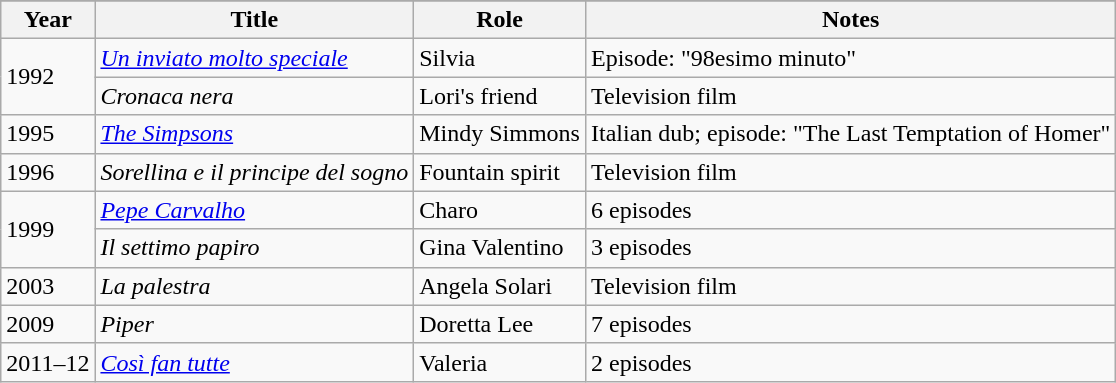<table class="wikitable">
<tr>
</tr>
<tr>
<th>Year</th>
<th>Title</th>
<th>Role</th>
<th>Notes</th>
</tr>
<tr>
<td rowspan="2">1992</td>
<td><em><a href='#'>Un inviato molto speciale</a></em></td>
<td>Silvia</td>
<td>Episode: "98esimo minuto"</td>
</tr>
<tr>
<td><em>Cronaca nera</em></td>
<td>Lori's friend</td>
<td>Television film</td>
</tr>
<tr>
<td>1995</td>
<td><em><a href='#'>The Simpsons</a></em></td>
<td>Mindy Simmons</td>
<td>Italian dub; episode: "The Last Temptation of Homer"</td>
</tr>
<tr>
<td>1996</td>
<td><em>Sorellina e il principe del sogno</em></td>
<td>Fountain spirit</td>
<td>Television film</td>
</tr>
<tr>
<td rowspan="2">1999</td>
<td><em><a href='#'>Pepe Carvalho</a></em></td>
<td>Charo</td>
<td>6 episodes</td>
</tr>
<tr>
<td><em>Il settimo papiro</em></td>
<td>Gina Valentino</td>
<td>3 episodes</td>
</tr>
<tr>
<td>2003</td>
<td><em>La palestra</em></td>
<td>Angela Solari</td>
<td>Television film</td>
</tr>
<tr>
<td>2009</td>
<td><em>Piper</em></td>
<td>Doretta Lee</td>
<td>7 episodes</td>
</tr>
<tr>
<td>2011–12</td>
<td><em><a href='#'>Così fan tutte</a></em></td>
<td>Valeria</td>
<td>2 episodes</td>
</tr>
</table>
